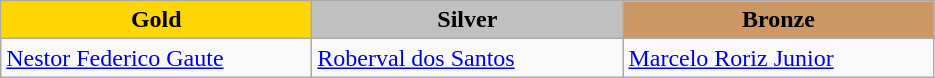<table class="wikitable" style="text-align:left">
<tr align="center">
<td width=200 bgcolor=gold><strong>Gold</strong></td>
<td width=200 bgcolor=silver><strong>Silver</strong></td>
<td width=200 bgcolor=CC9966><strong>Bronze</strong></td>
</tr>
<tr>
<td><a href='#'>Nestor Federico Gaute</a><br><em></em></td>
<td><a href='#'>Roberval dos Santos</a><br><em></em></td>
<td><a href='#'>Marcelo Roriz Junior</a><br><em></em></td>
</tr>
</table>
